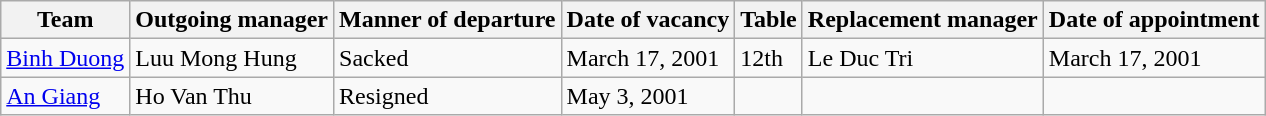<table class="wikitable">
<tr>
<th>Team</th>
<th>Outgoing manager</th>
<th>Manner of departure</th>
<th>Date of vacancy</th>
<th>Table</th>
<th>Replacement manager</th>
<th>Date of appointment</th>
</tr>
<tr>
<td><a href='#'>Binh Duong</a></td>
<td> Luu Mong Hung</td>
<td>Sacked</td>
<td>March 17, 2001</td>
<td>12th</td>
<td> Le Duc Tri</td>
<td>March 17, 2001</td>
</tr>
<tr>
<td><a href='#'>An Giang</a></td>
<td> Ho Van Thu</td>
<td>Resigned</td>
<td>May 3, 2001</td>
<td></td>
<td></td>
<td></td>
</tr>
</table>
